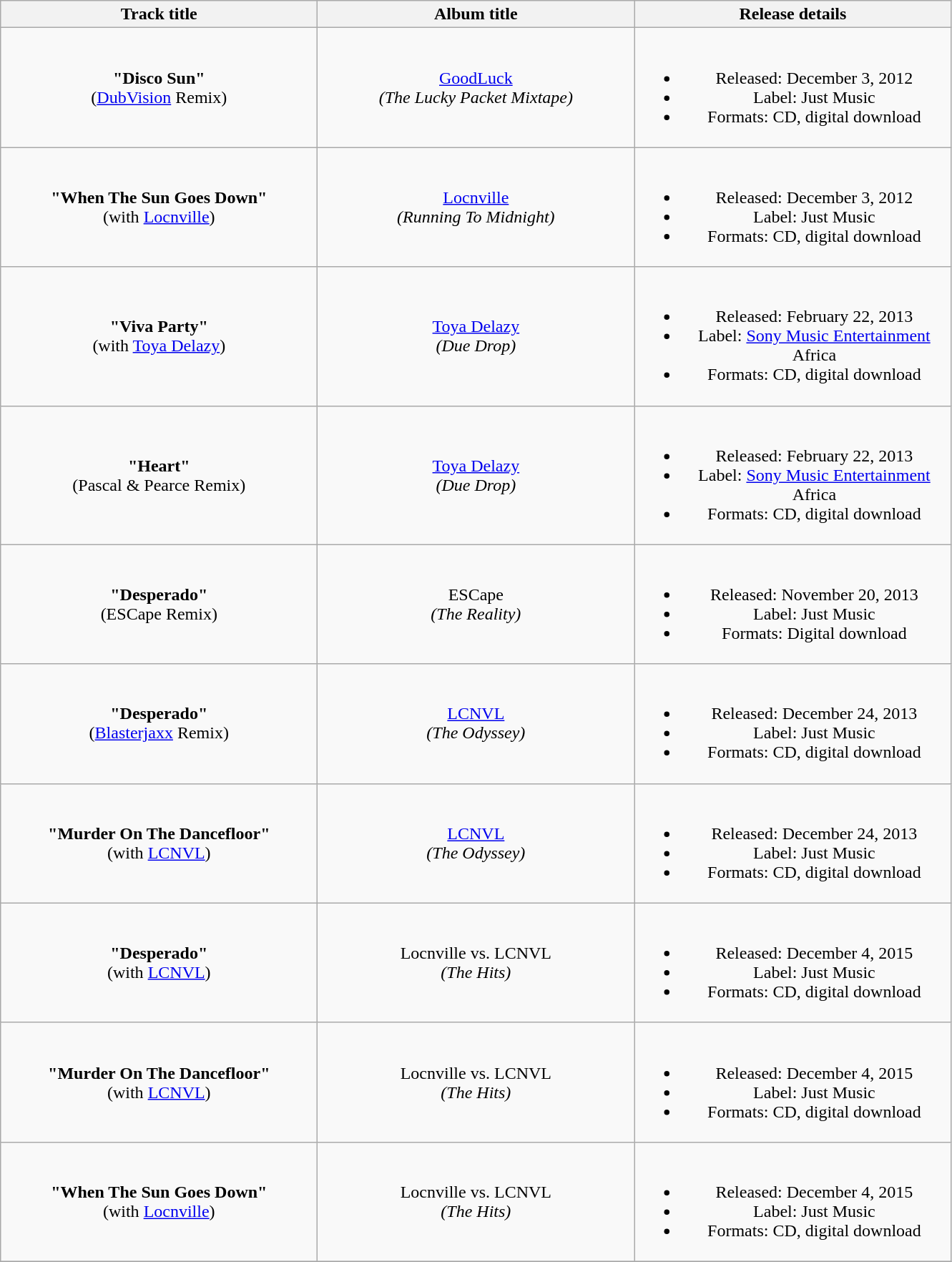<table class="wikitable plainrowheaders" style="text-align:center;">
<tr>
<th scope="col" style="width:18em;">Track title</th>
<th scope="col" style="width:18em;">Album title</th>
<th scope="col" style="width:18em;">Release details</th>
</tr>
<tr>
<td><strong>"Disco Sun"</strong><br><span>(<a href='#'>DubVision</a> Remix)</span></td>
<td><a href='#'>GoodLuck</a><br><span><em>(The Lucky Packet Mixtape)</em></span></td>
<td><br><ul><li>Released: December 3, 2012</li><li>Label: Just Music</li><li>Formats: CD, digital download</li></ul></td>
</tr>
<tr>
<td><strong>"When The Sun Goes Down"</strong><br><span>(with <a href='#'>Locnville</a>)</span></td>
<td><a href='#'>Locnville</a><br><span><em>(Running To Midnight)</em></span></td>
<td><br><ul><li>Released: December 3, 2012</li><li>Label: Just Music</li><li>Formats: CD, digital download</li></ul></td>
</tr>
<tr>
<td><strong>"Viva Party"</strong><br><span>(with <a href='#'>Toya Delazy</a>)</span></td>
<td><a href='#'>Toya Delazy</a><br><span><em>(Due Drop)</em></span></td>
<td><br><ul><li>Released: February 22, 2013</li><li>Label: <a href='#'>Sony Music Entertainment</a> Africa</li><li>Formats: CD, digital download</li></ul></td>
</tr>
<tr>
<td><strong>"Heart"</strong><br><span>(Pascal & Pearce Remix)</span></td>
<td><a href='#'>Toya Delazy</a><br><span><em>(Due Drop)</em></span></td>
<td><br><ul><li>Released: February 22, 2013</li><li>Label: <a href='#'>Sony Music Entertainment</a> Africa</li><li>Formats: CD, digital download</li></ul></td>
</tr>
<tr>
<td><strong>"Desperado"</strong><br><span>(ESCape Remix)</span></td>
<td>ESCape<br><span><em>(The Reality)</em></span></td>
<td><br><ul><li>Released: November 20, 2013</li><li>Label: Just Music</li><li>Formats: Digital download</li></ul></td>
</tr>
<tr>
<td><strong>"Desperado"</strong><br><span>(<a href='#'>Blasterjaxx</a> Remix)</span></td>
<td><a href='#'>LCNVL</a><br><span><em>(The Odyssey)</em></span></td>
<td><br><ul><li>Released: December 24, 2013</li><li>Label: Just Music</li><li>Formats: CD, digital download</li></ul></td>
</tr>
<tr>
<td><strong>"Murder On The Dancefloor"</strong><br><span>(with <a href='#'>LCNVL</a>)</span></td>
<td><a href='#'>LCNVL</a><br><span><em>(The Odyssey)</em></span></td>
<td><br><ul><li>Released: December 24, 2013</li><li>Label: Just Music</li><li>Formats: CD, digital download</li></ul></td>
</tr>
<tr>
<td><strong>"Desperado"</strong><br><span>(with <a href='#'>LCNVL</a>)</span></td>
<td>Locnville vs. LCNVL<br><span><em>(The Hits)</em></span></td>
<td><br><ul><li>Released: December 4, 2015</li><li>Label: Just Music</li><li>Formats: CD, digital download</li></ul></td>
</tr>
<tr>
<td><strong>"Murder On The Dancefloor"</strong><br><span>(with <a href='#'>LCNVL</a>)</span></td>
<td>Locnville vs. LCNVL<br><span><em>(The Hits)</em></span></td>
<td><br><ul><li>Released: December 4, 2015</li><li>Label: Just Music</li><li>Formats: CD, digital download</li></ul></td>
</tr>
<tr>
<td><strong>"When The Sun Goes Down"</strong><br><span>(with <a href='#'>Locnville</a>)</span></td>
<td>Locnville vs. LCNVL<br><span><em>(The Hits)</em></span></td>
<td><br><ul><li>Released: December 4, 2015</li><li>Label: Just Music</li><li>Formats: CD, digital download</li></ul></td>
</tr>
<tr>
</tr>
</table>
